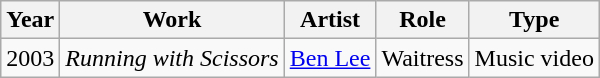<table class="wikitable">
<tr>
<th>Year</th>
<th>Work</th>
<th>Artist</th>
<th>Role</th>
<th>Type</th>
</tr>
<tr>
<td>2003</td>
<td><em>Running with Scissors</em></td>
<td><a href='#'>Ben Lee</a></td>
<td>Waitress</td>
<td>Music video</td>
</tr>
</table>
